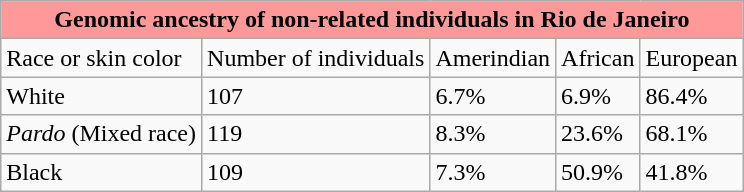<table class="wikitable floatright">
<tr>
<th style="background:#f99;" colspan="5">Genomic ancestry of non-related individuals in Rio de Janeiro</th>
</tr>
<tr>
<td>Race or skin color</td>
<td>Number of individuals</td>
<td>Amerindian</td>
<td>African</td>
<td>European</td>
</tr>
<tr>
<td>White</td>
<td>107</td>
<td>6.7%</td>
<td>6.9%</td>
<td>86.4%</td>
</tr>
<tr>
<td><em>Pardo</em> (Mixed race)</td>
<td>119</td>
<td>8.3%</td>
<td>23.6%</td>
<td>68.1%</td>
</tr>
<tr>
<td>Black</td>
<td>109</td>
<td>7.3%</td>
<td>50.9%</td>
<td>41.8%</td>
</tr>
</table>
